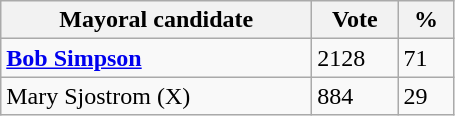<table class="wikitable">
<tr>
<th bgcolor="#DDDDFF" width="200px">Mayoral candidate</th>
<th bgcolor="#DDDDFF" width="50px">Vote</th>
<th bgcolor="#DDDDFF" width="30px">%</th>
</tr>
<tr>
<td><a href='#'><strong>Bob Simpson</strong></a></td>
<td>2128</td>
<td>71</td>
</tr>
<tr>
<td>Mary Sjostrom (X)</td>
<td>884</td>
<td>29</td>
</tr>
</table>
